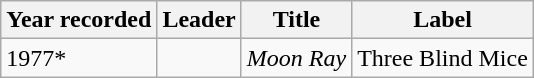<table class="wikitable sortable">
<tr>
<th>Year recorded</th>
<th>Leader</th>
<th>Title</th>
<th>Label</th>
</tr>
<tr>
<td>1977*</td>
<td></td>
<td><em>Moon Ray</em></td>
<td>Three Blind Mice</td>
</tr>
</table>
